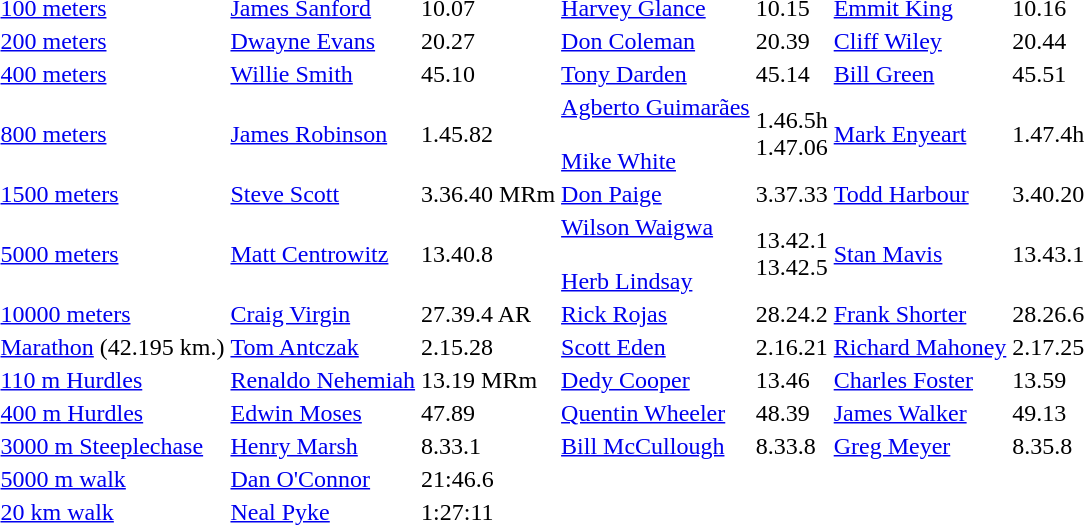<table>
<tr>
<td><a href='#'>100 meters</a></td>
<td><a href='#'>James Sanford</a></td>
<td>10.07</td>
<td><a href='#'>Harvey Glance</a></td>
<td>10.15</td>
<td><a href='#'>Emmit King</a></td>
<td>10.16</td>
</tr>
<tr>
<td><a href='#'>200 meters</a></td>
<td><a href='#'>Dwayne Evans</a></td>
<td>20.27</td>
<td><a href='#'>Don Coleman</a></td>
<td>20.39</td>
<td><a href='#'>Cliff Wiley</a></td>
<td>20.44</td>
</tr>
<tr>
<td><a href='#'>400 meters</a></td>
<td><a href='#'>Willie Smith</a></td>
<td>45.10</td>
<td><a href='#'>Tony Darden</a></td>
<td>45.14</td>
<td><a href='#'>Bill Green</a></td>
<td>45.51</td>
</tr>
<tr>
<td><a href='#'>800 meters</a></td>
<td><a href='#'>James Robinson</a></td>
<td>1.45.82</td>
<td><a href='#'>Agberto Guimarães</a><br><br><a href='#'>Mike White</a></td>
<td>1.46.5h<br>1.47.06</td>
<td><a href='#'>Mark Enyeart</a></td>
<td>1.47.4h</td>
</tr>
<tr>
<td><a href='#'>1500 meters</a></td>
<td><a href='#'>Steve Scott</a></td>
<td>3.36.40	MRm</td>
<td><a href='#'>Don Paige</a></td>
<td>3.37.33</td>
<td><a href='#'>Todd Harbour</a></td>
<td>3.40.20</td>
</tr>
<tr>
<td><a href='#'>5000 meters</a></td>
<td><a href='#'>Matt Centrowitz</a></td>
<td>13.40.8</td>
<td><a href='#'>Wilson Waigwa</a><br><br><a href='#'>Herb Lindsay</a></td>
<td>13.42.1<br>13.42.5</td>
<td><a href='#'>Stan Mavis</a></td>
<td>13.43.1</td>
</tr>
<tr>
<td><a href='#'>10000 meters</a></td>
<td><a href='#'>Craig Virgin</a></td>
<td>27.39.4	AR</td>
<td><a href='#'>Rick Rojas</a></td>
<td>28.24.2</td>
<td><a href='#'>Frank Shorter</a></td>
<td>28.26.6</td>
</tr>
<tr>
<td><a href='#'>Marathon</a> (42.195 km.)</td>
<td><a href='#'>Tom Antczak</a></td>
<td>2.15.28</td>
<td><a href='#'>Scott Eden</a></td>
<td>2.16.21</td>
<td><a href='#'>Richard Mahoney</a></td>
<td>2.17.25</td>
</tr>
<tr>
<td><a href='#'>110 m Hurdles</a></td>
<td><a href='#'>Renaldo Nehemiah</a></td>
<td>13.19	MRm</td>
<td><a href='#'>Dedy Cooper</a></td>
<td>13.46</td>
<td><a href='#'>Charles Foster</a></td>
<td>13.59</td>
</tr>
<tr>
<td><a href='#'>400 m Hurdles</a></td>
<td><a href='#'>Edwin Moses</a></td>
<td>47.89</td>
<td><a href='#'>Quentin Wheeler</a></td>
<td>48.39</td>
<td><a href='#'>James Walker</a></td>
<td>49.13</td>
</tr>
<tr>
<td><a href='#'>3000 m Steeplechase</a></td>
<td><a href='#'>Henry Marsh</a></td>
<td>8.33.1</td>
<td><a href='#'>Bill McCullough</a></td>
<td>8.33.8</td>
<td><a href='#'>Greg Meyer</a></td>
<td>8.35.8</td>
</tr>
<tr>
<td><a href='#'>5000 m walk</a></td>
<td><a href='#'>Dan O'Connor</a></td>
<td>21:46.6</td>
<td></td>
<td></td>
<td></td>
<td></td>
</tr>
<tr>
<td><a href='#'>20 km walk</a></td>
<td><a href='#'>Neal Pyke</a></td>
<td>1:27:11</td>
<td></td>
<td></td>
<td></td>
<td></td>
</tr>
</table>
